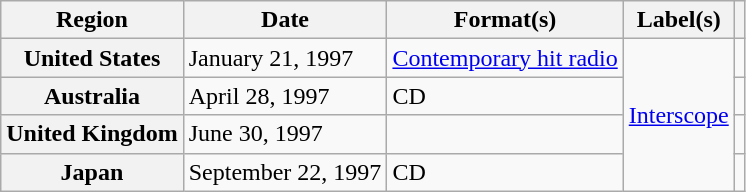<table class="wikitable plainrowheaders">
<tr>
<th scope="col">Region</th>
<th scope="col">Date</th>
<th scope="col">Format(s)</th>
<th scope="col">Label(s)</th>
<th scope="col"></th>
</tr>
<tr>
<th scope="row">United States</th>
<td>January 21, 1997</td>
<td><a href='#'>Contemporary hit radio</a></td>
<td rowspan="4"><a href='#'>Interscope</a></td>
<td></td>
</tr>
<tr>
<th scope="row">Australia</th>
<td>April 28, 1997</td>
<td>CD</td>
<td></td>
</tr>
<tr>
<th scope="row">United Kingdom</th>
<td>June 30, 1997</td>
<td></td>
<td></td>
</tr>
<tr>
<th scope="row">Japan</th>
<td>September 22, 1997</td>
<td>CD</td>
<td></td>
</tr>
</table>
